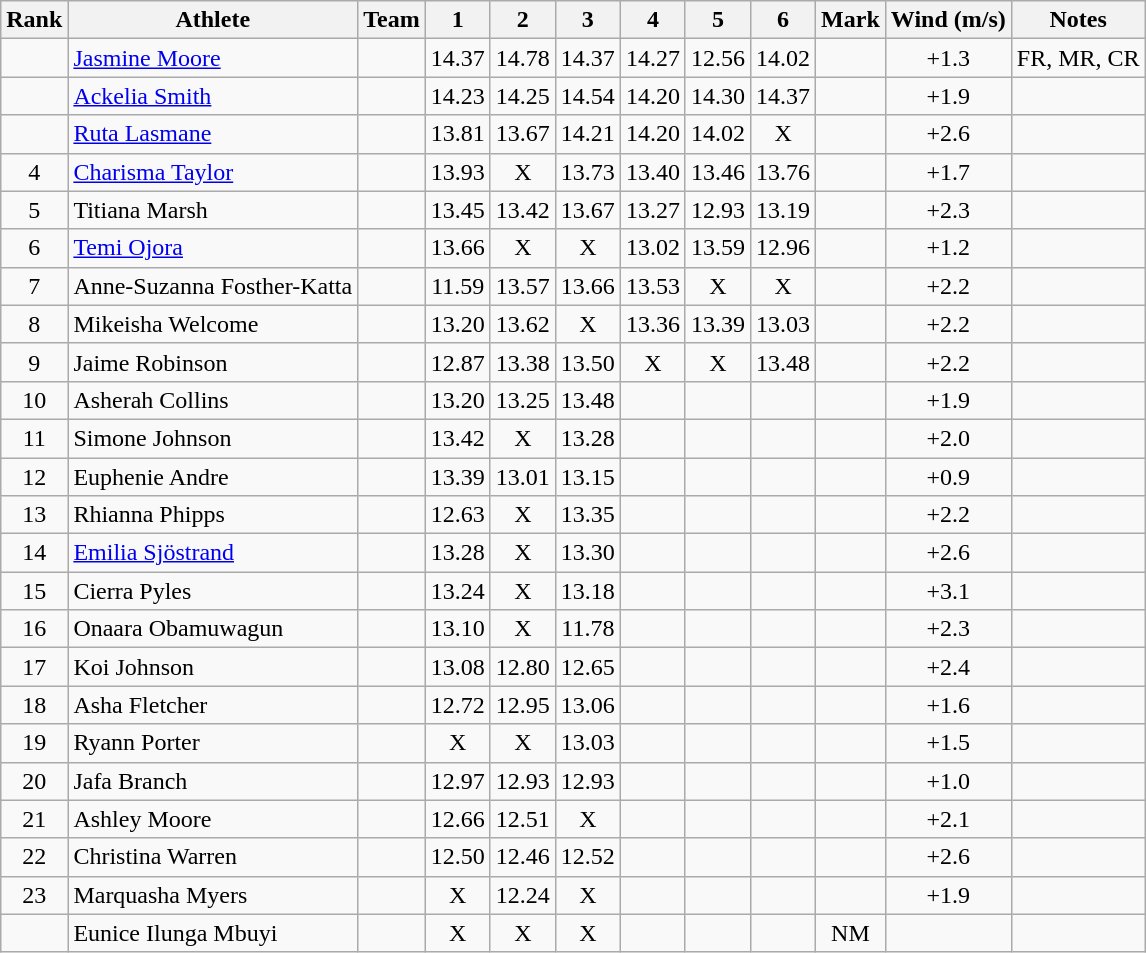<table class="wikitable sortable" style="text-align:center">
<tr>
<th>Rank</th>
<th>Athlete</th>
<th>Team</th>
<th>1</th>
<th>2</th>
<th>3</th>
<th>4</th>
<th>5</th>
<th>6</th>
<th>Mark</th>
<th>Wind (m/s)</th>
<th>Notes</th>
</tr>
<tr>
<td></td>
<td align=left> <a href='#'>Jasmine Moore</a></td>
<td></td>
<td>14.37</td>
<td>14.78</td>
<td>14.37</td>
<td>14.27</td>
<td>12.56</td>
<td>14.02</td>
<td></td>
<td>+1.3</td>
<td>FR, MR, CR</td>
</tr>
<tr>
<td></td>
<td align=left> <a href='#'>Ackelia Smith</a></td>
<td></td>
<td>14.23</td>
<td>14.25</td>
<td>14.54</td>
<td>14.20</td>
<td>14.30</td>
<td>14.37</td>
<td></td>
<td>+1.9</td>
<td></td>
</tr>
<tr>
<td></td>
<td align=left> <a href='#'>Ruta Lasmane</a></td>
<td></td>
<td>13.81</td>
<td>13.67</td>
<td>14.21</td>
<td>14.20</td>
<td>14.02</td>
<td>X</td>
<td></td>
<td>+2.6</td>
<td></td>
</tr>
<tr>
<td>4</td>
<td align=left> <a href='#'>Charisma Taylor</a></td>
<td></td>
<td>13.93</td>
<td>X</td>
<td>13.73</td>
<td>13.40</td>
<td>13.46</td>
<td>13.76</td>
<td></td>
<td>+1.7</td>
<td></td>
</tr>
<tr>
<td>5</td>
<td align=left> Titiana Marsh</td>
<td></td>
<td>13.45</td>
<td>13.42</td>
<td>13.67</td>
<td>13.27</td>
<td>12.93</td>
<td>13.19</td>
<td></td>
<td>+2.3</td>
<td></td>
</tr>
<tr>
<td>6</td>
<td align=left> <a href='#'>Temi Ojora</a></td>
<td></td>
<td>13.66</td>
<td>X</td>
<td>X</td>
<td>13.02</td>
<td>13.59</td>
<td>12.96</td>
<td></td>
<td>+1.2</td>
<td></td>
</tr>
<tr>
<td>7</td>
<td align=left> Anne-Suzanna Fosther-Katta</td>
<td></td>
<td>11.59</td>
<td>13.57</td>
<td>13.66</td>
<td>13.53</td>
<td>X</td>
<td>X</td>
<td></td>
<td>+2.2</td>
<td></td>
</tr>
<tr>
<td>8</td>
<td align=left> Mikeisha Welcome</td>
<td></td>
<td>13.20</td>
<td>13.62</td>
<td>X</td>
<td>13.36</td>
<td>13.39</td>
<td>13.03</td>
<td></td>
<td>+2.2</td>
<td></td>
</tr>
<tr>
<td>9</td>
<td align=left> Jaime Robinson</td>
<td></td>
<td>12.87</td>
<td>13.38</td>
<td>13.50</td>
<td>X</td>
<td>X</td>
<td>13.48</td>
<td></td>
<td>+2.2</td>
<td></td>
</tr>
<tr>
<td>10</td>
<td align=left> Asherah Collins</td>
<td></td>
<td>13.20</td>
<td>13.25</td>
<td>13.48</td>
<td></td>
<td></td>
<td></td>
<td></td>
<td>+1.9</td>
<td></td>
</tr>
<tr>
<td>11</td>
<td align=left> Simone Johnson</td>
<td></td>
<td>13.42</td>
<td>X</td>
<td>13.28</td>
<td></td>
<td></td>
<td></td>
<td></td>
<td>+2.0</td>
<td></td>
</tr>
<tr>
<td>12</td>
<td align=left> Euphenie Andre</td>
<td></td>
<td>13.39</td>
<td>13.01</td>
<td>13.15</td>
<td></td>
<td></td>
<td></td>
<td></td>
<td>+0.9</td>
<td></td>
</tr>
<tr>
<td>13</td>
<td align=left> Rhianna Phipps</td>
<td></td>
<td>12.63</td>
<td>X</td>
<td>13.35</td>
<td></td>
<td></td>
<td></td>
<td></td>
<td>+2.2</td>
<td></td>
</tr>
<tr>
<td>14</td>
<td align=left> <a href='#'>Emilia Sjöstrand</a></td>
<td></td>
<td>13.28</td>
<td>X</td>
<td>13.30</td>
<td></td>
<td></td>
<td></td>
<td></td>
<td>+2.6</td>
<td></td>
</tr>
<tr>
<td>15</td>
<td align=left> Cierra Pyles</td>
<td></td>
<td>13.24</td>
<td>X</td>
<td>13.18</td>
<td></td>
<td></td>
<td></td>
<td></td>
<td>+3.1</td>
<td></td>
</tr>
<tr>
<td>16</td>
<td align=left> Onaara Obamuwagun</td>
<td></td>
<td>13.10</td>
<td>X</td>
<td>11.78</td>
<td></td>
<td></td>
<td></td>
<td></td>
<td>+2.3</td>
<td></td>
</tr>
<tr>
<td>17</td>
<td align=left> Koi Johnson</td>
<td></td>
<td>13.08</td>
<td>12.80</td>
<td>12.65</td>
<td></td>
<td></td>
<td></td>
<td></td>
<td>+2.4</td>
<td></td>
</tr>
<tr>
<td>18</td>
<td align=left> Asha Fletcher</td>
<td></td>
<td>12.72</td>
<td>12.95</td>
<td>13.06</td>
<td></td>
<td></td>
<td></td>
<td></td>
<td>+1.6</td>
<td></td>
</tr>
<tr>
<td>19</td>
<td align=left> Ryann Porter</td>
<td></td>
<td>X</td>
<td>X</td>
<td>13.03</td>
<td></td>
<td></td>
<td></td>
<td></td>
<td>+1.5</td>
<td></td>
</tr>
<tr>
<td>20</td>
<td align=left> Jafa Branch</td>
<td></td>
<td>12.97</td>
<td>12.93</td>
<td>12.93</td>
<td></td>
<td></td>
<td></td>
<td></td>
<td>+1.0</td>
<td></td>
</tr>
<tr>
<td>21</td>
<td align=left> Ashley Moore</td>
<td></td>
<td>12.66</td>
<td>12.51</td>
<td>X</td>
<td></td>
<td></td>
<td></td>
<td></td>
<td>+2.1</td>
<td></td>
</tr>
<tr>
<td>22</td>
<td align=left> Christina Warren</td>
<td></td>
<td>12.50</td>
<td>12.46</td>
<td>12.52</td>
<td></td>
<td></td>
<td></td>
<td></td>
<td>+2.6</td>
<td></td>
</tr>
<tr>
<td>23</td>
<td align=left> Marquasha Myers</td>
<td></td>
<td>X</td>
<td>12.24</td>
<td>X</td>
<td></td>
<td></td>
<td></td>
<td></td>
<td>+1.9</td>
<td></td>
</tr>
<tr>
<td></td>
<td align=left> Eunice Ilunga Mbuyi</td>
<td></td>
<td>X</td>
<td>X</td>
<td>X</td>
<td></td>
<td></td>
<td></td>
<td>NM</td>
<td></td>
<td></td>
</tr>
</table>
